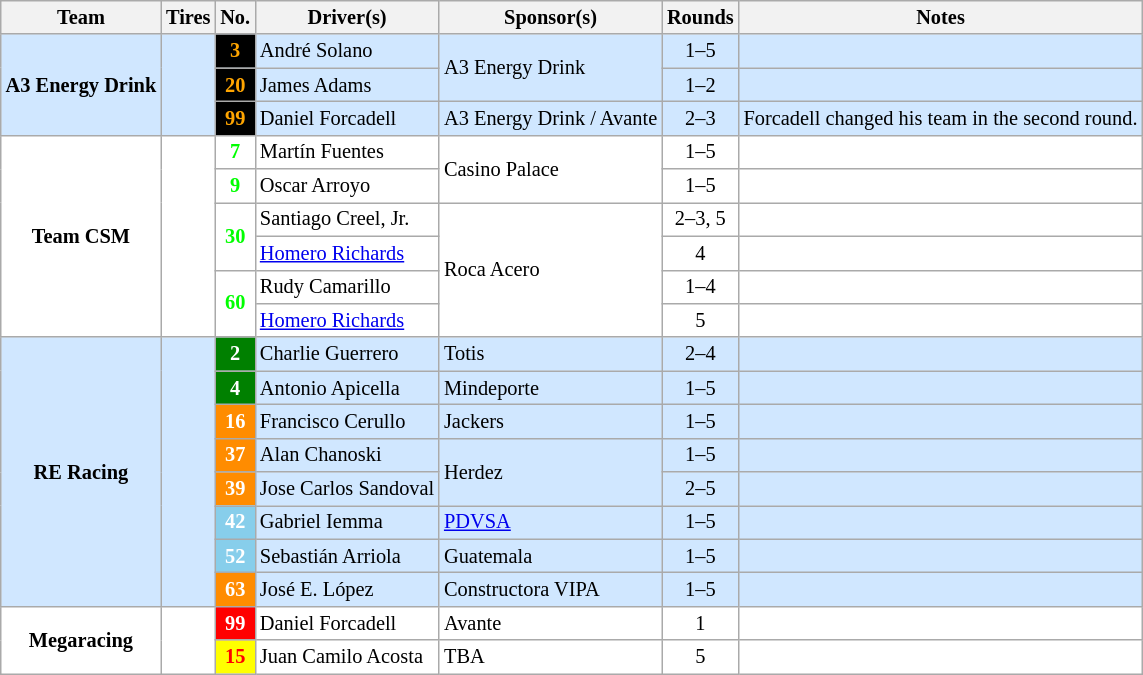<table class="wikitable" style="font-size: 85%">
<tr>
<th>Team</th>
<th>Tires</th>
<th>No.</th>
<th>Driver(s)</th>
<th>Sponsor(s)</th>
<th>Rounds</th>
<th>Notes</th>
</tr>
<tr style="background:#D0E7FF;">
<th style="background:#D0E7FF !important;" rowspan=3> A3 Energy Drink</th>
<td align="center" rowspan=3></td>
<td style="background:black; color:orange;" align="center"><strong>3</strong></td>
<td> André Solano</td>
<td rowspan=2>A3 Energy Drink</td>
<td align="center">1–5</td>
<td></td>
</tr>
<tr style="background:#D0E7FF;">
<td style="background:black; color:orange;" align="center"><strong>20</strong></td>
<td> James Adams</td>
<td align="center">1–2</td>
<td></td>
</tr>
<tr style="background:#D0E7FF;">
<td style="background:black; color:orange;" align="center"><strong>99</strong></td>
<td> Daniel Forcadell</td>
<td>A3 Energy Drink / Avante</td>
<td align="center">2–3</td>
<td>Forcadell changed his team in the second round.</td>
</tr>
<tr style="background:#FFFFFF;">
<th style="background:#FFFFFF !important;" rowspan=6> Team CSM</th>
<td align="center" rowspan=6></td>
<td style="background:white; color:#00FF00;" align="center"><strong>7</strong></td>
<td> Martín Fuentes</td>
<td rowspan=2>Casino Palace</td>
<td align="center">1–5</td>
<td></td>
</tr>
<tr style="background:#FFFFFF;">
<td style="background:white; color:#00FF00;" align="center"><strong>9</strong></td>
<td> Oscar Arroyo</td>
<td align="center">1–5</td>
<td></td>
</tr>
<tr style="background:#FFFFFF;">
<td rowspan=2 style="background:white; color:#00FF00;" align="center"><strong>30</strong></td>
<td> Santiago Creel, Jr.</td>
<td rowspan=4>Roca Acero</td>
<td align="center">2–3, 5</td>
<td></td>
</tr>
<tr style="background:#FFFFFF;">
<td> <a href='#'>Homero Richards</a></td>
<td align="center">4</td>
<td></td>
</tr>
<tr style="background:#FFFFFF;">
<td rowspan=2 style="background:white; color:#00FF00;" align="center"><strong>60</strong></td>
<td> Rudy Camarillo</td>
<td align="center">1–4</td>
<td></td>
</tr>
<tr style="background:#FFFFFF;">
<td> <a href='#'>Homero Richards</a></td>
<td align="center">5</td>
<td></td>
</tr>
<tr style="background:#D0E7FF;">
<th style="background:#D0E7FF !important;" rowspan=8> RE Racing</th>
<td align="center" rowspan=8></td>
<td style="background:green; color:white;" align="center"><strong>2</strong></td>
<td> Charlie Guerrero</td>
<td>Totis</td>
<td align="center">2–4</td>
<td></td>
</tr>
<tr style="background:#D0E7FF;">
<td style="background:green; color:white;" align="center"><strong>4</strong></td>
<td> Antonio Apicella</td>
<td>Mindeporte</td>
<td align="center">1–5</td>
<td></td>
</tr>
<tr style="background:#D0E7FF;">
<td style="background:#FF8C00; color: white;" align="center"><strong>16</strong></td>
<td> Francisco Cerullo</td>
<td>Jackers</td>
<td align="center">1–5</td>
<td></td>
</tr>
<tr style="background:#D0E7FF;">
<td style="background:#FF8C00; color: white;" align="center"><strong>37</strong></td>
<td> Alan Chanoski</td>
<td rowspan=2>Herdez</td>
<td align="center">1–5</td>
<td></td>
</tr>
<tr style="background:#D0E7FF;">
<td style="background:#FF8C00; color: white;" align="center"><strong>39</strong></td>
<td> Jose Carlos Sandoval</td>
<td align="center">2–5</td>
<td></td>
</tr>
<tr style="background:#D0E7FF;">
<td style="background:#87CEEB; color:white;" align="center"><strong>42</strong></td>
<td> Gabriel Iemma</td>
<td><a href='#'>PDVSA</a></td>
<td align="center">1–5</td>
<td></td>
</tr>
<tr style="background:#D0E7FF;">
<td style="background:#87CEEB; color:white;" align="center"><strong>52</strong></td>
<td> Sebastián Arriola</td>
<td>Guatemala</td>
<td align="center">1–5</td>
<td></td>
</tr>
<tr style="background:#D0E7FF;">
<td style="background:#FF8C00; color: white;" align="center"><strong>63</strong></td>
<td> José E. López</td>
<td>Constructora VIPA</td>
<td align="center">1–5</td>
<td></td>
</tr>
<tr style="background:#FFFFFF;">
<th rowspan=2 style="background:#FFFFFF !important;"> Megaracing</th>
<td rowspan=2 align="center"></td>
<td style="background:red; color:white;" align="center"><strong>99</strong></td>
<td> Daniel Forcadell</td>
<td>Avante</td>
<td align="center">1</td>
<td></td>
</tr>
<tr style="background:#FFFFFF;">
<td style="background:yellow; color:red;" align="center"><strong>15</strong></td>
<td> Juan Camilo Acosta</td>
<td>TBA</td>
<td align="center">5</td>
<td></td>
</tr>
</table>
